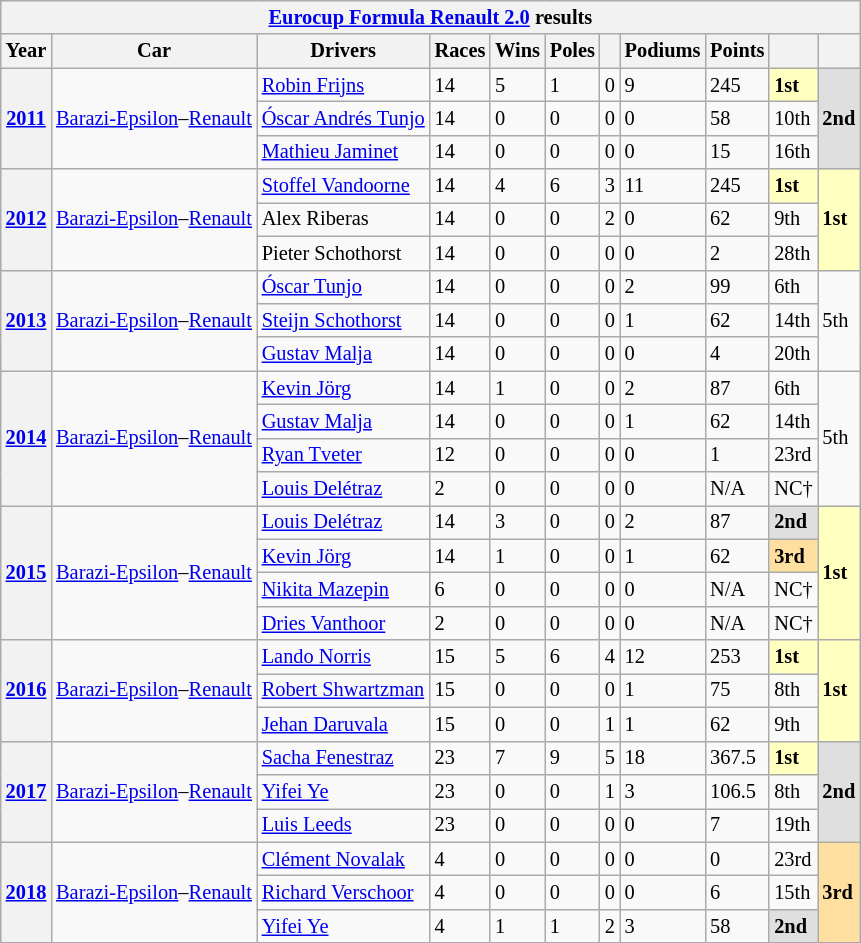<table class="wikitable" style="font-size:85%">
<tr>
<th colspan=11><a href='#'>Eurocup Formula Renault 2.0</a> results</th>
</tr>
<tr>
<th>Year</th>
<th>Car</th>
<th>Drivers</th>
<th>Races</th>
<th>Wins</th>
<th>Poles</th>
<th></th>
<th>Podiums</th>
<th>Points</th>
<th></th>
<th></th>
</tr>
<tr>
<th rowspan=3><a href='#'>2011</a></th>
<td rowspan=3><a href='#'>Barazi-Epsilon</a>–<a href='#'>Renault</a></td>
<td> <a href='#'>Robin Frijns</a></td>
<td>14</td>
<td>5</td>
<td>1</td>
<td>0</td>
<td>9</td>
<td>245</td>
<td style="background:#FFFFBF;"><strong>1st</strong></td>
<td rowspan=3 style="background:#DFDFDF;"><strong>2nd</strong></td>
</tr>
<tr>
<td> <a href='#'>Óscar Andrés Tunjo</a></td>
<td>14</td>
<td>0</td>
<td>0</td>
<td>0</td>
<td>0</td>
<td>58</td>
<td>10th</td>
</tr>
<tr>
<td> <a href='#'>Mathieu Jaminet</a></td>
<td>14</td>
<td>0</td>
<td>0</td>
<td>0</td>
<td>0</td>
<td>15</td>
<td>16th</td>
</tr>
<tr>
<th rowspan=3><a href='#'>2012</a></th>
<td rowspan=3><a href='#'>Barazi-Epsilon</a>–<a href='#'>Renault</a></td>
<td> <a href='#'>Stoffel Vandoorne</a></td>
<td>14</td>
<td>4</td>
<td>6</td>
<td>3</td>
<td>11</td>
<td>245</td>
<td style="background:#FFFFBF;"><strong>1st</strong></td>
<td rowspan=3 style="background:#FFFFBF;"><strong>1st</strong></td>
</tr>
<tr>
<td> Alex Riberas</td>
<td>14</td>
<td>0</td>
<td>0</td>
<td>2</td>
<td>0</td>
<td>62</td>
<td>9th</td>
</tr>
<tr>
<td> Pieter Schothorst</td>
<td>14</td>
<td>0</td>
<td>0</td>
<td>0</td>
<td>0</td>
<td>2</td>
<td>28th</td>
</tr>
<tr>
<th rowspan=3><a href='#'>2013</a></th>
<td rowspan=3><a href='#'>Barazi-Epsilon</a>–<a href='#'>Renault</a></td>
<td> <a href='#'>Óscar Tunjo</a></td>
<td>14</td>
<td>0</td>
<td>0</td>
<td>0</td>
<td>2</td>
<td>99</td>
<td>6th</td>
<td rowspan=3>5th</td>
</tr>
<tr>
<td> <a href='#'>Steijn Schothorst</a></td>
<td>14</td>
<td>0</td>
<td>0</td>
<td>0</td>
<td>1</td>
<td>62</td>
<td>14th</td>
</tr>
<tr>
<td> <a href='#'>Gustav Malja</a></td>
<td>14</td>
<td>0</td>
<td>0</td>
<td>0</td>
<td>0</td>
<td>4</td>
<td>20th</td>
</tr>
<tr>
<th rowspan=4><a href='#'>2014</a></th>
<td rowspan=4><a href='#'>Barazi-Epsilon</a>–<a href='#'>Renault</a></td>
<td> <a href='#'>Kevin Jörg</a></td>
<td>14</td>
<td>1</td>
<td>0</td>
<td>0</td>
<td>2</td>
<td>87</td>
<td>6th</td>
<td rowspan=4>5th</td>
</tr>
<tr>
<td> <a href='#'>Gustav Malja</a></td>
<td>14</td>
<td>0</td>
<td>0</td>
<td>0</td>
<td>1</td>
<td>62</td>
<td>14th</td>
</tr>
<tr>
<td> <a href='#'>Ryan Tveter</a></td>
<td>12</td>
<td>0</td>
<td>0</td>
<td>0</td>
<td>0</td>
<td>1</td>
<td>23rd</td>
</tr>
<tr>
<td> <a href='#'>Louis Delétraz</a></td>
<td>2</td>
<td>0</td>
<td>0</td>
<td>0</td>
<td>0</td>
<td>N/A</td>
<td>NC†</td>
</tr>
<tr>
<th rowspan=4><a href='#'>2015</a></th>
<td rowspan=4><a href='#'>Barazi-Epsilon</a>–<a href='#'>Renault</a></td>
<td> <a href='#'>Louis Delétraz</a></td>
<td>14</td>
<td>3</td>
<td>0</td>
<td>0</td>
<td>2</td>
<td>87</td>
<td style="background:#DFDFDF;"><strong>2nd</strong></td>
<td rowspan=4 style="background:#FFFFBF;"><strong>1st</strong></td>
</tr>
<tr>
<td> <a href='#'>Kevin Jörg</a></td>
<td>14</td>
<td>1</td>
<td>0</td>
<td>0</td>
<td>1</td>
<td>62</td>
<td style="background:#FFDF9F;"><strong>3rd</strong></td>
</tr>
<tr>
<td> <a href='#'>Nikita Mazepin</a></td>
<td>6</td>
<td>0</td>
<td>0</td>
<td>0</td>
<td>0</td>
<td>N/A</td>
<td>NC†</td>
</tr>
<tr>
<td> <a href='#'>Dries Vanthoor</a></td>
<td>2</td>
<td>0</td>
<td>0</td>
<td>0</td>
<td>0</td>
<td>N/A</td>
<td>NC†</td>
</tr>
<tr>
<th rowspan=3><a href='#'>2016</a></th>
<td rowspan=3><a href='#'>Barazi-Epsilon</a>–<a href='#'>Renault</a></td>
<td> <a href='#'>Lando Norris</a></td>
<td>15</td>
<td>5</td>
<td>6</td>
<td>4</td>
<td>12</td>
<td>253</td>
<td style="background:#FFFFBF;"><strong>1st</strong></td>
<td rowspan=3 style="background:#FFFFBF;"><strong>1st</strong></td>
</tr>
<tr>
<td> <a href='#'>Robert Shwartzman</a></td>
<td>15</td>
<td>0</td>
<td>0</td>
<td>0</td>
<td>1</td>
<td>75</td>
<td>8th</td>
</tr>
<tr>
<td> <a href='#'>Jehan Daruvala</a></td>
<td>15</td>
<td>0</td>
<td>0</td>
<td>1</td>
<td>1</td>
<td>62</td>
<td>9th</td>
</tr>
<tr>
<th rowspan=3><a href='#'>2017</a></th>
<td rowspan=3><a href='#'>Barazi-Epsilon</a>–<a href='#'>Renault</a></td>
<td> <a href='#'>Sacha Fenestraz</a></td>
<td>23</td>
<td>7</td>
<td>9</td>
<td>5</td>
<td>18</td>
<td>367.5</td>
<td style="background:#FFFFBF;"><strong>1st</strong></td>
<td rowspan=3 style="background:#DFDFDF;"><strong>2nd</strong></td>
</tr>
<tr>
<td> <a href='#'>Yifei Ye</a></td>
<td>23</td>
<td>0</td>
<td>0</td>
<td>1</td>
<td>3</td>
<td>106.5</td>
<td>8th</td>
</tr>
<tr>
<td> <a href='#'>Luis Leeds</a></td>
<td>23</td>
<td>0</td>
<td>0</td>
<td>0</td>
<td>0</td>
<td>7</td>
<td>19th</td>
</tr>
<tr>
<th rowspan=3><a href='#'>2018</a></th>
<td rowspan=3><a href='#'>Barazi-Epsilon</a>–<a href='#'>Renault</a></td>
<td> <a href='#'>Clément Novalak</a></td>
<td>4</td>
<td>0</td>
<td>0</td>
<td>0</td>
<td>0</td>
<td>0</td>
<td>23rd</td>
<td rowspan=3 style="background:#FFDF9F;"><strong>3rd</strong></td>
</tr>
<tr>
<td> <a href='#'>Richard Verschoor</a></td>
<td>4</td>
<td>0</td>
<td>0</td>
<td>0</td>
<td>0</td>
<td>6</td>
<td>15th</td>
</tr>
<tr>
<td> <a href='#'>Yifei Ye</a></td>
<td>4</td>
<td>1</td>
<td>1</td>
<td>2</td>
<td>3</td>
<td>58</td>
<td style="background:#DFDFDF;"><strong>2nd</strong></td>
</tr>
</table>
